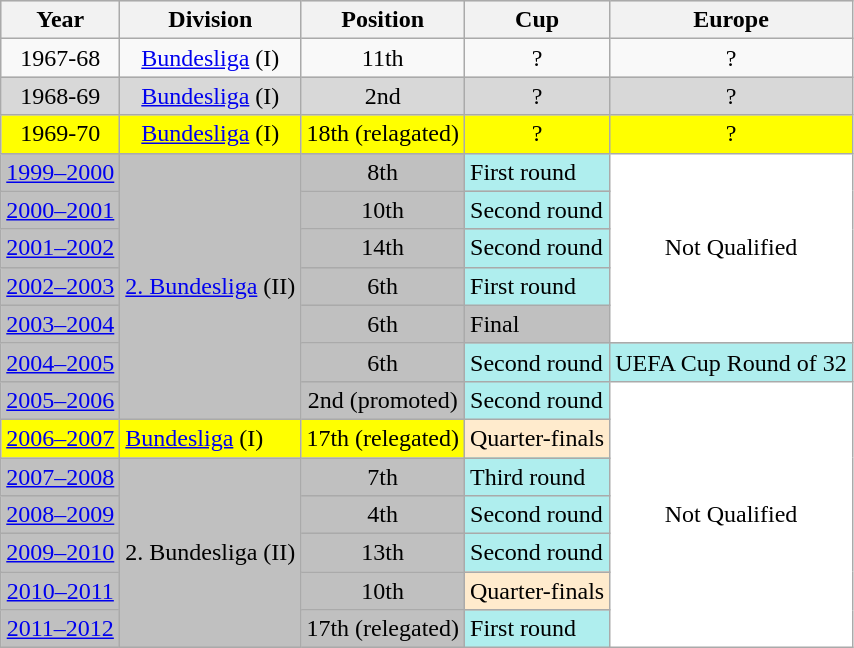<table class="wikitable collapsible expanded">
<tr align="center" bgcolor="#dfdfdf">
<th><strong>Year</strong></th>
<th><strong>Division</strong></th>
<th><strong>Position</strong></th>
<th><strong>Cup</strong></th>
<th><strong>Europe</strong></th>
</tr>
<tr bgcolor="" align="center">
<td>1967-68</td>
<td><a href='#'>Bundesliga</a> (I) </td>
<td>11th</td>
<td>?</td>
<td>?</td>
</tr>
<tr bgcolor="#D8D8D8" align="center">
<td>1968-69</td>
<td><a href='#'>Bundesliga</a> (I)</td>
<td>2nd</td>
<td>?</td>
<td>?</td>
</tr>
<tr bgcolor="Yellow" align="center">
<td>1969-70</td>
<td><a href='#'>Bundesliga</a> (I)</td>
<td>18th (relagated)</td>
<td>?</td>
<td>?</td>
</tr>
<tr bgcolor="Silver" align="center">
<td><a href='#'>1999–2000</a></td>
<td rowspan="7" align="left"><a href='#'>2. Bundesliga</a> (II)</td>
<td>8th</td>
<td align="left" bgcolor="#afeeee">First round</td>
<td rowspan="5" bgcolor="White">Not Qualified</td>
</tr>
<tr bgcolor="Silver" align="center">
<td><a href='#'>2000–2001</a></td>
<td>10th</td>
<td align="left" bgcolor="#afeeee">Second round</td>
</tr>
<tr bgcolor="Silver" align="center">
<td><a href='#'>2001–2002</a></td>
<td>14th</td>
<td align="left" bgcolor="#afeeee">Second round</td>
</tr>
<tr bgcolor="Silver" align="center">
<td><a href='#'>2002–2003</a></td>
<td>6th</td>
<td align="left" bgcolor="#afeeee">First round</td>
</tr>
<tr bgcolor="Silver" align="center">
<td><a href='#'>2003–2004</a></td>
<td>6th</td>
<td align="left">Final</td>
</tr>
<tr bgcolor="Silver" align="center">
<td><a href='#'>2004–2005</a></td>
<td>6th</td>
<td align="left" bgcolor="#afeeee">Second round</td>
<td align="left" bgcolor="#afeeee">UEFA Cup Round of 32</td>
</tr>
<tr bgcolor="Silver" align="center">
<td><a href='#'>2005–2006</a></td>
<td>2nd (promoted)</td>
<td align="left" bgcolor="#afeeee">Second round</td>
<td rowspan="7" bgcolor="White">Not Qualified</td>
</tr>
<tr bgcolor="Yellow" align="center">
<td><a href='#'>2006–2007</a></td>
<td align="left"><a href='#'>Bundesliga</a> (I)</td>
<td>17th (relegated)</td>
<td align="left" bgcolor="#ffebcd">Quarter-finals</td>
</tr>
<tr bgcolor="Silver" align="center">
<td><a href='#'>2007–2008</a></td>
<td rowspan="5" align="left">2. Bundesliga (II)</td>
<td>7th</td>
<td align="left" bgcolor="#afeeee">Third round</td>
</tr>
<tr bgcolor="Silver" align="center">
<td><a href='#'>2008–2009</a></td>
<td>4th</td>
<td align="left" bgcolor="#afeeee">Second round</td>
</tr>
<tr bgcolor="Silver" align="center">
<td><a href='#'>2009–2010</a></td>
<td>13th</td>
<td align="left" bgcolor="#afeeee">Second round</td>
</tr>
<tr bgcolor="Silver" align="center">
<td><a href='#'>2010–2011</a></td>
<td>10th</td>
<td align="left" bgcolor="#ffebcd">Quarter-finals</td>
</tr>
<tr bgcolor="Silver" align="center">
<td><a href='#'>2011–2012</a></td>
<td>17th (relegated)</td>
<td align="left" bgcolor="#afeeee">First round</td>
</tr>
</table>
